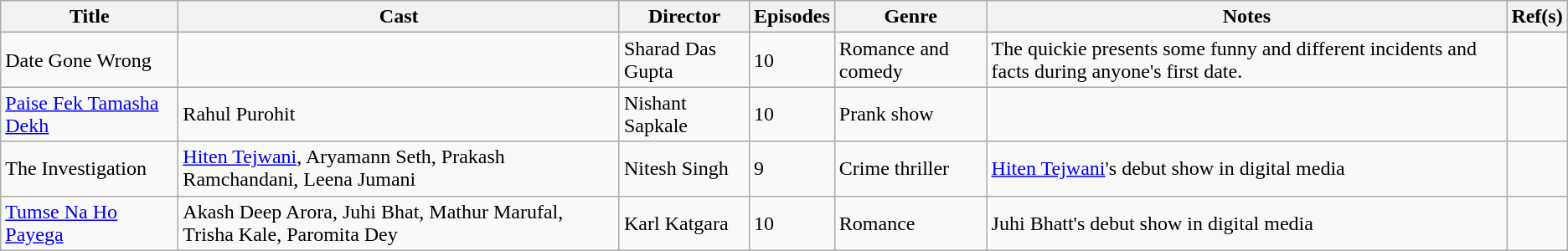<table class="wikitable sortable">
<tr>
<th>Title</th>
<th>Cast</th>
<th>Director</th>
<th>Episodes</th>
<th>Genre</th>
<th>Notes</th>
<th>Ref(s)</th>
</tr>
<tr>
<td>Date Gone Wrong</td>
<td></td>
<td>Sharad Das Gupta</td>
<td>10</td>
<td>Romance and comedy</td>
<td>The quickie presents some funny and different incidents and facts during anyone's first date.</td>
<td></td>
</tr>
<tr>
<td><a href='#'>Paise Fek Tamasha Dekh</a></td>
<td>Rahul Purohit</td>
<td>Nishant Sapkale</td>
<td>10</td>
<td>Prank show</td>
<td></td>
<td></td>
</tr>
<tr>
<td>The Investigation</td>
<td><a href='#'>Hiten Tejwani</a>, Aryamann Seth, Prakash Ramchandani, Leena Jumani</td>
<td>Nitesh Singh</td>
<td>9</td>
<td>Crime thriller</td>
<td><a href='#'>Hiten Tejwani</a>'s debut show in digital media</td>
<td></td>
</tr>
<tr>
<td><a href='#'>Tumse Na Ho Payega</a></td>
<td>Akash Deep Arora, Juhi Bhat, Mathur Marufal, Trisha Kale, Paromita Dey</td>
<td>Karl Katgara</td>
<td>10</td>
<td>Romance</td>
<td>Juhi Bhatt's debut show in digital media</td>
<td></td>
</tr>
</table>
